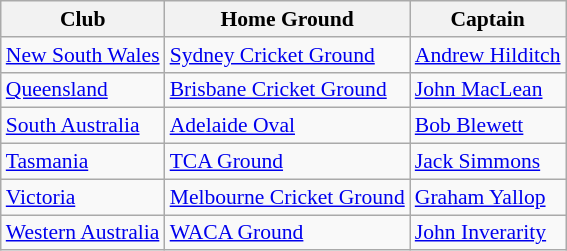<table class="wikitable" style="font-size:90%;">
<tr>
<th>Club</th>
<th>Home Ground</th>
<th>Captain</th>
</tr>
<tr>
<td><a href='#'>New South Wales</a></td>
<td><a href='#'>Sydney Cricket Ground</a></td>
<td><a href='#'>Andrew Hilditch</a></td>
</tr>
<tr>
<td><a href='#'>Queensland</a></td>
<td><a href='#'>Brisbane Cricket Ground</a></td>
<td><a href='#'>John MacLean</a></td>
</tr>
<tr>
<td><a href='#'>South Australia</a></td>
<td><a href='#'>Adelaide Oval</a></td>
<td><a href='#'>Bob Blewett</a></td>
</tr>
<tr>
<td><a href='#'>Tasmania</a></td>
<td><a href='#'>TCA Ground</a></td>
<td><a href='#'>Jack Simmons</a></td>
</tr>
<tr>
<td><a href='#'>Victoria</a></td>
<td><a href='#'>Melbourne Cricket Ground</a></td>
<td><a href='#'>Graham Yallop</a></td>
</tr>
<tr>
<td><a href='#'>Western Australia</a></td>
<td><a href='#'>WACA Ground</a></td>
<td><a href='#'>John Inverarity</a></td>
</tr>
</table>
